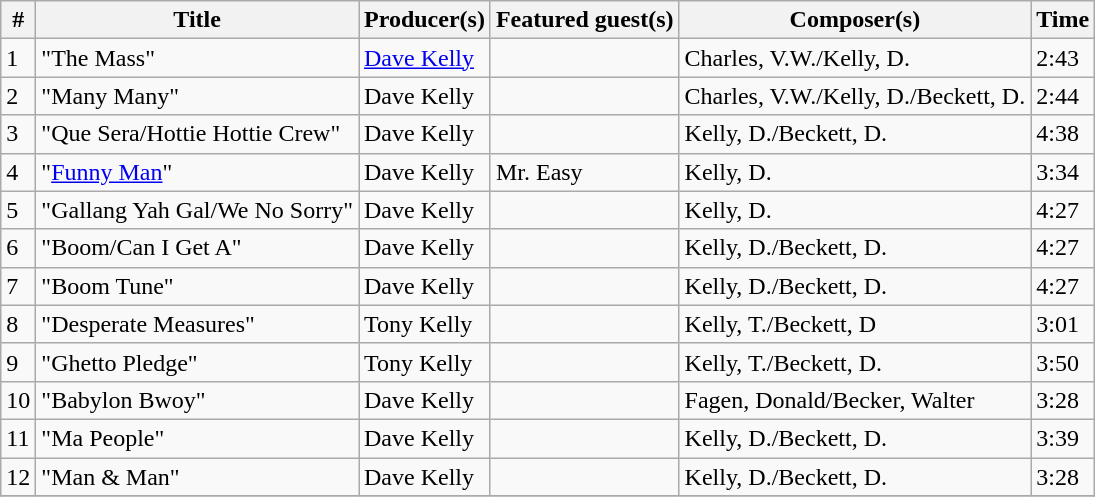<table class="wikitable">
<tr>
<th align="center">#</th>
<th align="center">Title</th>
<th align="center">Producer(s)</th>
<th align="center">Featured guest(s)</th>
<th align="center">Composer(s)</th>
<th align="center">Time</th>
</tr>
<tr>
<td>1</td>
<td>"The Mass"</td>
<td><a href='#'>Dave Kelly</a></td>
<td></td>
<td>Charles, V.W./Kelly, D.</td>
<td>2:43</td>
</tr>
<tr>
<td>2</td>
<td>"Many Many"</td>
<td>Dave Kelly</td>
<td></td>
<td>Charles, V.W./Kelly, D./Beckett, D.</td>
<td>2:44</td>
</tr>
<tr>
<td>3</td>
<td>"Que Sera/Hottie Hottie Crew"</td>
<td>Dave Kelly</td>
<td></td>
<td>Kelly, D./Beckett, D.</td>
<td>4:38</td>
</tr>
<tr>
<td>4</td>
<td>"<a href='#'>Funny Man</a>"</td>
<td>Dave Kelly</td>
<td>Mr. Easy</td>
<td>Kelly, D.</td>
<td>3:34</td>
</tr>
<tr>
<td>5</td>
<td>"Gallang Yah Gal/We No Sorry"</td>
<td>Dave Kelly</td>
<td></td>
<td>Kelly, D.</td>
<td>4:27</td>
</tr>
<tr>
<td>6</td>
<td>"Boom/Can I Get A"</td>
<td>Dave Kelly</td>
<td></td>
<td>Kelly, D./Beckett, D.</td>
<td>4:27</td>
</tr>
<tr>
<td>7</td>
<td>"Boom Tune"</td>
<td>Dave Kelly</td>
<td></td>
<td>Kelly, D./Beckett, D.</td>
<td>4:27</td>
</tr>
<tr>
<td>8</td>
<td>"Desperate Measures"</td>
<td>Tony Kelly</td>
<td></td>
<td>Kelly, T./Beckett, D</td>
<td>3:01</td>
</tr>
<tr>
<td>9</td>
<td>"Ghetto Pledge"</td>
<td>Tony Kelly</td>
<td></td>
<td>Kelly, T./Beckett, D.</td>
<td>3:50</td>
</tr>
<tr>
<td>10</td>
<td>"Babylon Bwoy"</td>
<td>Dave Kelly</td>
<td></td>
<td>Fagen, Donald/Becker, Walter</td>
<td>3:28</td>
</tr>
<tr>
<td>11</td>
<td>"Ma People"</td>
<td>Dave Kelly</td>
<td></td>
<td>Kelly, D./Beckett, D.</td>
<td>3:39</td>
</tr>
<tr>
<td>12</td>
<td>"Man & Man"</td>
<td>Dave Kelly</td>
<td></td>
<td>Kelly, D./Beckett, D.</td>
<td>3:28</td>
</tr>
<tr>
</tr>
</table>
